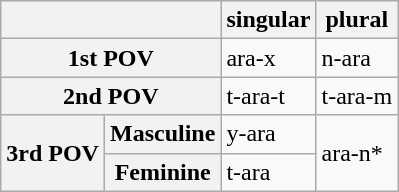<table class="wikitable">
<tr>
<th colspan="2"></th>
<th>singular</th>
<th>plural</th>
</tr>
<tr>
<th colspan="2">1st POV</th>
<td>ara-x</td>
<td>n-ara</td>
</tr>
<tr>
<th colspan="2">2nd POV</th>
<td>t-ara-t</td>
<td>t-ara-m</td>
</tr>
<tr>
<th rowspan="2">3rd POV</th>
<th>Masculine</th>
<td>y-ara</td>
<td rowspan="2">ara-n*</td>
</tr>
<tr>
<th>Feminine</th>
<td>t-ara</td>
</tr>
</table>
